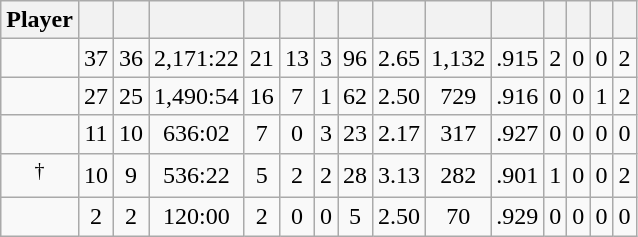<table class="wikitable sortable" style="text-align:center;">
<tr>
<th>Player</th>
<th></th>
<th></th>
<th></th>
<th></th>
<th></th>
<th></th>
<th></th>
<th></th>
<th></th>
<th></th>
<th></th>
<th></th>
<th></th>
<th></th>
</tr>
<tr>
<td></td>
<td>37</td>
<td>36</td>
<td>2,171:22</td>
<td>21</td>
<td>13</td>
<td>3</td>
<td>96</td>
<td>2.65</td>
<td>1,132</td>
<td>.915</td>
<td>2</td>
<td>0</td>
<td>0</td>
<td>2</td>
</tr>
<tr>
<td></td>
<td>27</td>
<td>25</td>
<td>1,490:54</td>
<td>16</td>
<td>7</td>
<td>1</td>
<td>62</td>
<td>2.50</td>
<td>729</td>
<td>.916</td>
<td>0</td>
<td>0</td>
<td>1</td>
<td>2</td>
</tr>
<tr>
<td></td>
<td>11</td>
<td>10</td>
<td>636:02</td>
<td>7</td>
<td>0</td>
<td>3</td>
<td>23</td>
<td>2.17</td>
<td>317</td>
<td>.927</td>
<td>0</td>
<td>0</td>
<td>0</td>
<td>0</td>
</tr>
<tr>
<td><sup>†</sup></td>
<td>10</td>
<td>9</td>
<td>536:22</td>
<td>5</td>
<td>2</td>
<td>2</td>
<td>28</td>
<td>3.13</td>
<td>282</td>
<td>.901</td>
<td>1</td>
<td>0</td>
<td>0</td>
<td>2</td>
</tr>
<tr>
<td></td>
<td>2</td>
<td>2</td>
<td>120:00</td>
<td>2</td>
<td>0</td>
<td>0</td>
<td>5</td>
<td>2.50</td>
<td>70</td>
<td>.929</td>
<td>0</td>
<td>0</td>
<td>0</td>
<td>0</td>
</tr>
</table>
